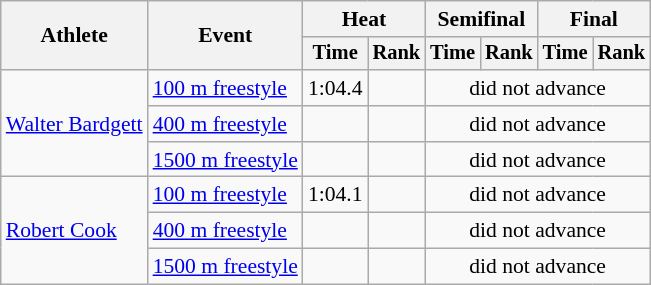<table class=wikitable style="font-size:90%">
<tr>
<th rowspan="2">Athlete</th>
<th rowspan="2">Event</th>
<th colspan="2">Heat</th>
<th colspan="2">Semifinal</th>
<th colspan="2">Final</th>
</tr>
<tr style="font-size:95%">
<th>Time</th>
<th>Rank</th>
<th>Time</th>
<th>Rank</th>
<th>Time</th>
<th>Rank</th>
</tr>
<tr align=center>
<td align=left rowspan=3><a href='#'>Walter Bardgett</a></td>
<td align=left><a href='#'>100 m freestyle</a></td>
<td>1:04.4</td>
<td></td>
<td colspan=4>did not advance</td>
</tr>
<tr align=center>
<td align=left><a href='#'>400 m freestyle</a></td>
<td></td>
<td></td>
<td colspan=4>did not advance</td>
</tr>
<tr align=center>
<td align=left><a href='#'>1500 m freestyle</a></td>
<td></td>
<td></td>
<td colspan=4>did not advance</td>
</tr>
<tr align=center>
<td align=left rowspan=3><a href='#'>Robert Cook</a></td>
<td align=left><a href='#'>100 m freestyle</a></td>
<td>1:04.1</td>
<td></td>
<td colspan=4>did not advance</td>
</tr>
<tr align=center>
<td align=left><a href='#'>400 m freestyle</a></td>
<td></td>
<td></td>
<td colspan=4>did not advance</td>
</tr>
<tr align=center>
<td align=left><a href='#'>1500 m freestyle</a></td>
<td></td>
<td></td>
<td colspan=4>did not advance</td>
</tr>
</table>
